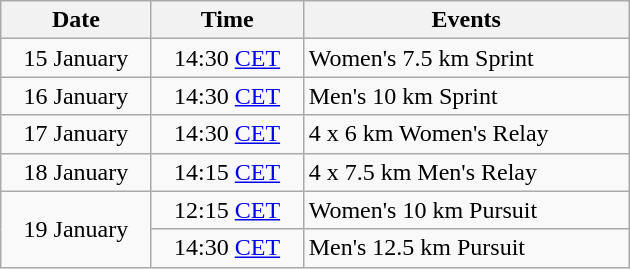<table class="wikitable" style="text-align: center" width="420">
<tr>
<th>Date</th>
<th>Time</th>
<th>Events</th>
</tr>
<tr>
<td>15 January</td>
<td>14:30 <a href='#'>CET</a></td>
<td style="text-align: left">Women's 7.5 km Sprint</td>
</tr>
<tr>
<td>16 January</td>
<td>14:30 <a href='#'>CET</a></td>
<td style="text-align: left">Men's 10 km Sprint</td>
</tr>
<tr>
<td>17 January</td>
<td>14:30 <a href='#'>CET</a></td>
<td style="text-align: left">4 x 6 km Women's Relay</td>
</tr>
<tr>
<td>18 January</td>
<td>14:15 <a href='#'>CET</a></td>
<td style="text-align: left">4 x 7.5 km Men's Relay</td>
</tr>
<tr>
<td rowspan=2>19 January</td>
<td>12:15 <a href='#'>CET</a></td>
<td style="text-align: left">Women's 10 km Pursuit</td>
</tr>
<tr>
<td>14:30 <a href='#'>CET</a></td>
<td style="text-align: left">Men's 12.5 km Pursuit</td>
</tr>
</table>
